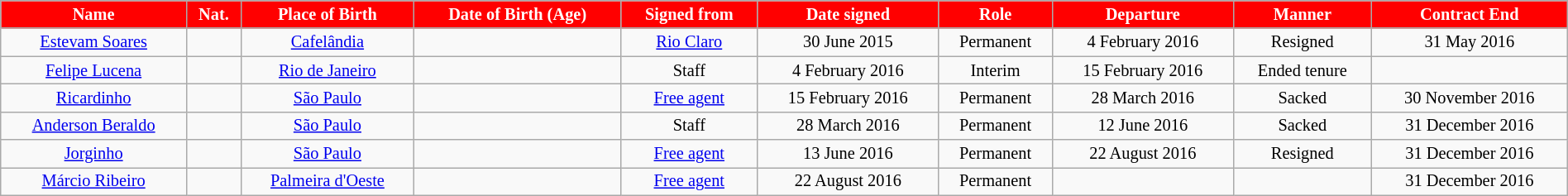<table class="wikitable" style="text-align:center; font-size:85%; width:100%;">
<tr>
<th style="background:#FF0000; color:#FFFFFF; text-align:center;">Name</th>
<th style="background:#FF0000; color:#FFFFFF; text-align:center;">Nat.</th>
<th style="background:#FF0000; color:#FFFFFF; text-align:center;">Place of Birth</th>
<th style="background:#FF0000; color:#FFFFFF; text-align:center;">Date of Birth (Age)</th>
<th style="background:#FF0000; color:#FFFFFF; text-align:center;">Signed from</th>
<th style="background:#FF0000; color:#FFFFFF; text-align:center;">Date signed</th>
<th style="background:#FF0000; color:#FFFFFF; text-align:center;">Role</th>
<th style="background:#FF0000; color:#FFFFFF; text-align:center;">Departure</th>
<th style="background:#FF0000; color:#FFFFFF; text-align:center;">Manner</th>
<th style="background:#FF0000; color:#FFFFFF; text-align:center;">Contract End</th>
</tr>
<tr>
<td><a href='#'>Estevam Soares</a></td>
<td></td>
<td><a href='#'>Cafelândia</a> </td>
<td></td>
<td><a href='#'>Rio Claro</a></td>
<td>30 June 2015</td>
<td>Permanent</td>
<td>4 February 2016</td>
<td>Resigned</td>
<td>31 May 2016</td>
</tr>
<tr>
<td><a href='#'>Felipe Lucena</a></td>
<td></td>
<td><a href='#'>Rio de Janeiro</a> </td>
<td></td>
<td>Staff</td>
<td>4 February 2016</td>
<td>Interim</td>
<td>15 February 2016</td>
<td>Ended tenure</td>
<td></td>
</tr>
<tr>
<td><a href='#'>Ricardinho</a></td>
<td></td>
<td><a href='#'>São Paulo</a> </td>
<td></td>
<td><a href='#'>Free agent</a></td>
<td>15 February 2016</td>
<td>Permanent</td>
<td>28 March 2016</td>
<td>Sacked</td>
<td>30 November 2016</td>
</tr>
<tr>
<td><a href='#'>Anderson Beraldo</a></td>
<td></td>
<td><a href='#'>São Paulo</a> </td>
<td></td>
<td>Staff</td>
<td>28 March 2016</td>
<td>Permanent</td>
<td>12 June 2016</td>
<td>Sacked</td>
<td>31 December 2016</td>
</tr>
<tr>
<td><a href='#'>Jorginho</a></td>
<td></td>
<td><a href='#'>São Paulo</a> </td>
<td></td>
<td><a href='#'>Free agent</a></td>
<td>13 June 2016</td>
<td>Permanent</td>
<td>22 August 2016</td>
<td>Resigned</td>
<td>31 December 2016</td>
</tr>
<tr>
<td><a href='#'>Márcio Ribeiro</a></td>
<td></td>
<td><a href='#'>Palmeira d'Oeste</a> </td>
<td></td>
<td><a href='#'>Free agent</a></td>
<td>22 August 2016</td>
<td>Permanent</td>
<td></td>
<td></td>
<td>31 December 2016</td>
</tr>
</table>
